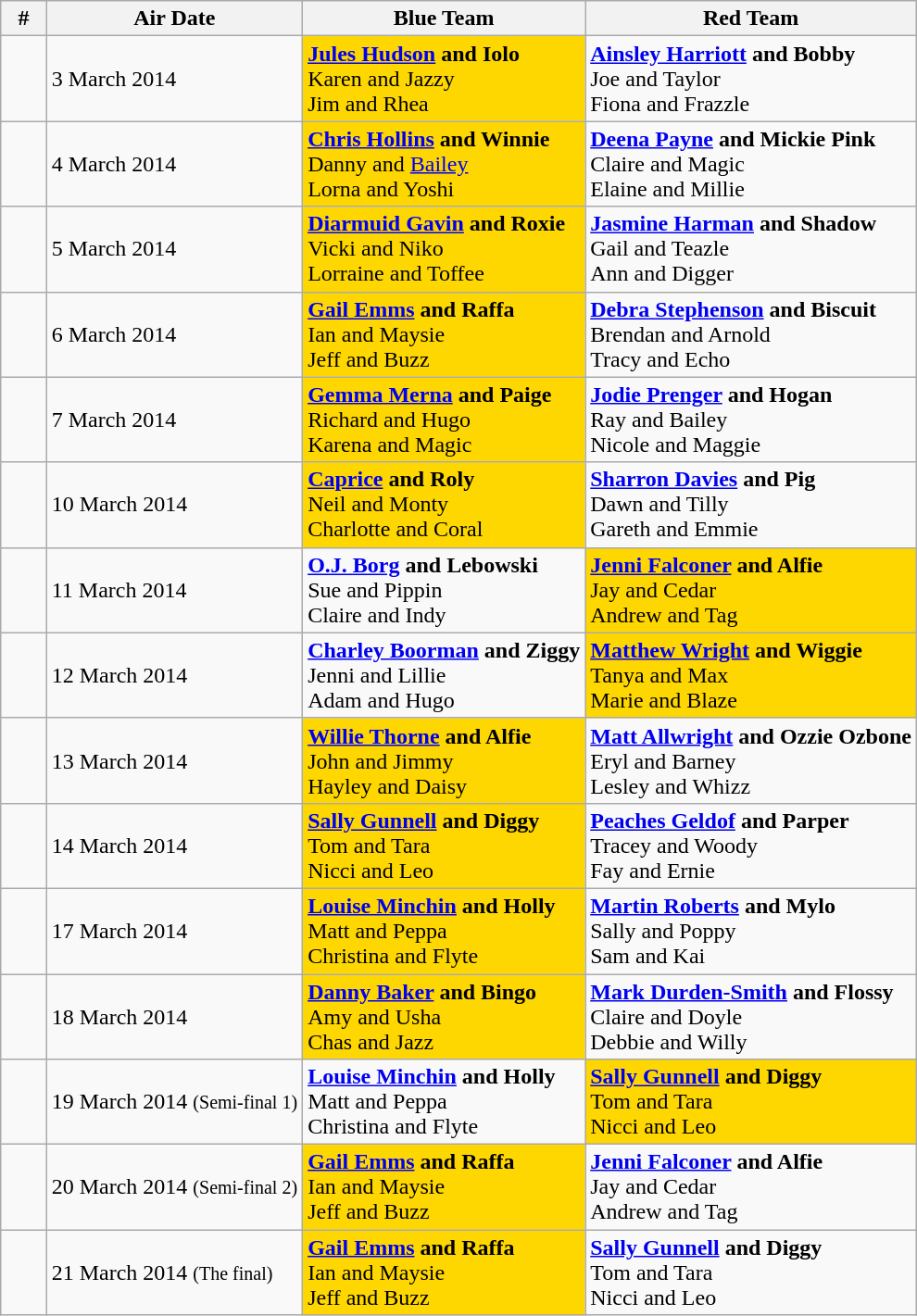<table class="wikitable">
<tr>
<th style="width:5%;">#</th>
<th>Air Date</th>
<th>Blue Team</th>
<th>Red Team</th>
</tr>
<tr>
<td></td>
<td>3 March 2014</td>
<td bgcolor="gold"><strong><a href='#'>Jules Hudson</a> and Iolo</strong><br>Karen and Jazzy<br>Jim and Rhea</td>
<td><strong><a href='#'>Ainsley Harriott</a> and Bobby</strong><br>Joe and Taylor<br>Fiona and Frazzle</td>
</tr>
<tr>
<td></td>
<td>4 March 2014</td>
<td bgcolor="gold"><strong><a href='#'>Chris Hollins</a> and Winnie</strong><br>Danny and <a href='#'>Bailey</a><br>Lorna and Yoshi</td>
<td><strong><a href='#'>Deena Payne</a> and Mickie Pink</strong><br>Claire and Magic<br>Elaine and Millie</td>
</tr>
<tr>
<td></td>
<td>5 March 2014</td>
<td bgcolor="gold"><strong><a href='#'>Diarmuid Gavin</a> and Roxie</strong><br>Vicki and Niko<br>Lorraine and Toffee</td>
<td><strong><a href='#'>Jasmine Harman</a> and Shadow</strong><br>Gail and Teazle<br>Ann and Digger</td>
</tr>
<tr>
<td></td>
<td>6 March 2014</td>
<td bgcolor="gold"><strong><a href='#'>Gail Emms</a> and Raffa</strong><br>Ian and Maysie<br>Jeff and Buzz</td>
<td><strong><a href='#'>Debra Stephenson</a> and Biscuit</strong><br>Brendan and Arnold<br>Tracy and Echo</td>
</tr>
<tr>
<td></td>
<td>7 March 2014</td>
<td bgcolor="gold"><strong><a href='#'>Gemma Merna</a> and Paige</strong><br>Richard and Hugo<br>Karena and Magic</td>
<td><strong><a href='#'>Jodie Prenger</a> and Hogan</strong><br>Ray and Bailey<br>Nicole and Maggie</td>
</tr>
<tr>
<td></td>
<td>10 March 2014</td>
<td bgcolor="gold"><strong><a href='#'>Caprice</a> and Roly</strong><br>Neil and Monty<br>Charlotte and Coral</td>
<td><strong><a href='#'>Sharron Davies</a> and Pig</strong><br>Dawn and Tilly<br>Gareth and Emmie</td>
</tr>
<tr>
<td></td>
<td>11 March 2014</td>
<td><strong><a href='#'>O.J. Borg</a> and Lebowski</strong><br>Sue and Pippin<br>Claire and Indy</td>
<td bgcolor="gold"><strong><a href='#'>Jenni Falconer</a> and Alfie</strong><br>Jay and Cedar<br>Andrew and Tag</td>
</tr>
<tr>
<td></td>
<td>12 March 2014</td>
<td><strong><a href='#'>Charley Boorman</a> and Ziggy</strong><br>Jenni and Lillie<br>Adam and Hugo</td>
<td bgcolor="gold"><strong><a href='#'>Matthew Wright</a> and Wiggie</strong><br>Tanya and Max<br>Marie and Blaze</td>
</tr>
<tr>
<td></td>
<td>13 March 2014</td>
<td bgcolor="gold"><strong><a href='#'>Willie Thorne</a> and Alfie</strong><br>John and Jimmy<br>Hayley and Daisy</td>
<td><strong><a href='#'>Matt Allwright</a> and Ozzie Ozbone</strong><br>Eryl and Barney<br>Lesley and Whizz</td>
</tr>
<tr>
<td></td>
<td>14 March 2014</td>
<td bgcolor="gold"><strong><a href='#'>Sally Gunnell</a> and Diggy</strong><br>Tom and Tara<br>Nicci and Leo</td>
<td><strong><a href='#'>Peaches Geldof</a> and Parper</strong><br>Tracey and Woody<br>Fay and Ernie</td>
</tr>
<tr>
<td></td>
<td>17 March 2014</td>
<td bgcolor="gold"><strong><a href='#'>Louise Minchin</a> and Holly</strong><br>Matt and Peppa<br>Christina and Flyte</td>
<td><strong><a href='#'>Martin Roberts</a> and Mylo</strong><br>Sally and Poppy<br>Sam and Kai</td>
</tr>
<tr>
<td></td>
<td>18 March 2014</td>
<td bgcolor="gold"><strong><a href='#'>Danny Baker</a> and Bingo</strong><br>Amy and Usha<br>Chas and Jazz</td>
<td><strong><a href='#'>Mark Durden-Smith</a> and Flossy</strong><br>Claire and Doyle<br>Debbie and Willy</td>
</tr>
<tr>
<td></td>
<td>19 March 2014 <small>(Semi-final 1)</small></td>
<td><strong><a href='#'>Louise Minchin</a> and Holly</strong><br>Matt and Peppa<br>Christina and Flyte</td>
<td bgcolor="gold"><strong><a href='#'>Sally Gunnell</a> and Diggy</strong><br>Tom and Tara<br>Nicci and Leo</td>
</tr>
<tr>
<td></td>
<td>20 March 2014 <small>(Semi-final 2)</small></td>
<td bgcolor="gold"><strong><a href='#'>Gail Emms</a> and Raffa</strong><br>Ian and Maysie<br>Jeff and Buzz</td>
<td><strong><a href='#'>Jenni Falconer</a> and Alfie</strong><br>Jay and Cedar<br>Andrew and Tag</td>
</tr>
<tr>
<td></td>
<td>21 March 2014 <small>(The final)</small></td>
<td bgcolor="gold"><strong><a href='#'>Gail Emms</a> and Raffa</strong><br>Ian and Maysie<br>Jeff and Buzz</td>
<td><strong><a href='#'>Sally Gunnell</a> and Diggy</strong><br>Tom and Tara<br>Nicci and Leo</td>
</tr>
</table>
